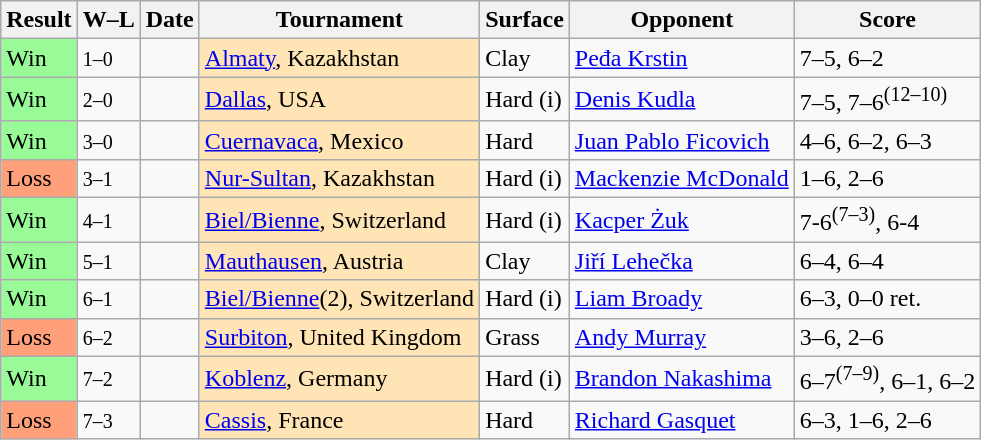<table class="sortable wikitable nowrap">
<tr>
<th>Result</th>
<th class=unsortable>W–L</th>
<th>Date</th>
<th>Tournament</th>
<th>Surface</th>
<th>Opponent</th>
<th class=unsortable>Score</th>
</tr>
<tr>
<td bgcolor= 98FB98>Win</td>
<td><small>1–0</small></td>
<td><a href='#'></a></td>
<td style=background:moccasin><a href='#'>Almaty</a>, Kazakhstan</td>
<td>Clay</td>
<td> <a href='#'>Peđa Krstin</a></td>
<td>7–5, 6–2</td>
</tr>
<tr>
<td bgcolor= 98FB98>Win</td>
<td><small>2–0</small></td>
<td><a href='#'></a></td>
<td style=background:moccasin><a href='#'>Dallas</a>, USA</td>
<td>Hard (i)</td>
<td> <a href='#'>Denis Kudla</a></td>
<td>7–5, 7–6<sup>(12–10)</sup></td>
</tr>
<tr>
<td bgcolor= 98FB98>Win</td>
<td><small>3–0</small></td>
<td><a href='#'></a></td>
<td style=background:moccasin><a href='#'>Cuernavaca</a>, Mexico</td>
<td>Hard</td>
<td> <a href='#'>Juan Pablo Ficovich</a></td>
<td>4–6, 6–2, 6–3</td>
</tr>
<tr>
<td bgcolor=FFA07A>Loss</td>
<td><small>3–1</small></td>
<td><a href='#'></a></td>
<td style=background:moccasin><a href='#'>Nur-Sultan</a>, Kazakhstan</td>
<td>Hard (i)</td>
<td> <a href='#'>Mackenzie McDonald</a></td>
<td>1–6, 2–6</td>
</tr>
<tr>
<td bgcolor= 98FB98>Win</td>
<td><small>4–1</small></td>
<td><a href='#'></a></td>
<td style=background:moccasin><a href='#'>Biel/Bienne</a>, Switzerland</td>
<td>Hard (i)</td>
<td> <a href='#'>Kacper Żuk</a></td>
<td>7-6<sup>(7–3)</sup>, 6-4</td>
</tr>
<tr>
<td bgcolor= 98FB98>Win</td>
<td><small>5–1</small></td>
<td><a href='#'></a></td>
<td style=background:moccasin><a href='#'>Mauthausen</a>, Austria</td>
<td>Clay</td>
<td> <a href='#'>Jiří Lehečka</a></td>
<td>6–4, 6–4</td>
</tr>
<tr>
<td bgcolor= 98FB98>Win</td>
<td><small>6–1</small></td>
<td><a href='#'></a></td>
<td style=background:moccasin><a href='#'>Biel/Bienne</a>(2), Switzerland</td>
<td>Hard (i)</td>
<td> <a href='#'>Liam Broady</a></td>
<td>6–3, 0–0 ret.</td>
</tr>
<tr>
<td bgcolor= FFA07A>Loss</td>
<td><small>6–2</small></td>
<td><a href='#'></a></td>
<td style="background:moccasin;"><a href='#'>Surbiton</a>, United Kingdom</td>
<td>Grass</td>
<td> <a href='#'>Andy Murray</a></td>
<td>3–6, 2–6</td>
</tr>
<tr>
<td bgcolor= 98FB98>Win</td>
<td><small>7–2</small></td>
<td><a href='#'></a></td>
<td style="background:moccasin;"><a href='#'>Koblenz</a>, Germany</td>
<td>Hard (i)</td>
<td> <a href='#'>Brandon Nakashima</a></td>
<td>6–7<sup>(7–9)</sup>, 6–1, 6–2</td>
</tr>
<tr>
<td bgcolor= FFA07A>Loss</td>
<td><small>7–3</small></td>
<td><a href='#'></a></td>
<td style="background:moccasin;"><a href='#'>Cassis</a>, France</td>
<td>Hard</td>
<td> <a href='#'>Richard Gasquet</a></td>
<td>6–3, 1–6, 2–6</td>
</tr>
</table>
